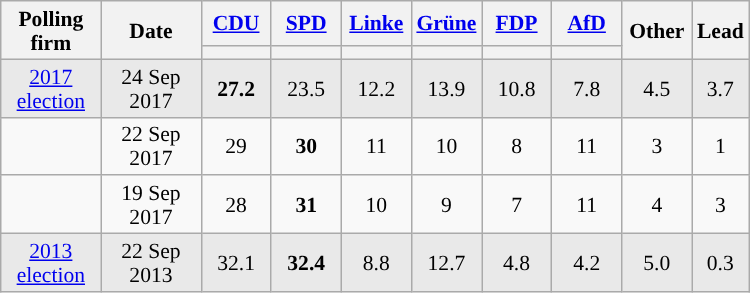<table class="wikitable sortable" style="text-align:center; font-size:90%; line-height:16px;">
<tr>
<th style="width:60px;" rowspan="2">Polling firm</th>
<th style="width:60px;" rowspan="2">Date</th>
<th style="width:40px;" class="unsortable"><a href='#'>CDU</a></th>
<th style="width:40px;" class="unsortable"><a href='#'>SPD</a></th>
<th style="width:40px;" class="unsortable"><a href='#'>Linke</a></th>
<th style="width:40px;" class="unsortable"><a href='#'>Grüne</a></th>
<th style="width:40px;" class="unsortable"><a href='#'>FDP</a></th>
<th style="width:40px;" class="unsortable"><a href='#'>AfD</a></th>
<th style="width:40px;" rowspan="2" class="unsortable">Other</th>
<th style="width:30px;" rowspan="2" class="unsortable">Lead</th>
</tr>
<tr>
<th style="color:inherit;background:"></th>
<th style="color:inherit;background:"></th>
<th style="color:inherit;background:"></th>
<th style="color:inherit;background:"></th>
<th style="color:inherit;background:"></th>
<th style="color:inherit;background:"></th>
</tr>
<tr style="background-color:#E9E9E9">
<td><a href='#'>2017 election</a></td>
<td>24 Sep 2017</td>
<td><strong>27.2</strong></td>
<td>23.5</td>
<td>12.2</td>
<td>13.9</td>
<td>10.8</td>
<td>7.8</td>
<td>4.5</td>
<td style="background:">3.7</td>
</tr>
<tr>
<td></td>
<td>22 Sep 2017</td>
<td>29</td>
<td><strong>30</strong></td>
<td>11</td>
<td>10</td>
<td>8</td>
<td>11</td>
<td>3</td>
<td style="background:">1</td>
</tr>
<tr>
<td></td>
<td>19 Sep 2017</td>
<td>28</td>
<td><strong>31</strong></td>
<td>10</td>
<td>9</td>
<td>7</td>
<td>11</td>
<td>4</td>
<td style="background:">3</td>
</tr>
<tr style="background-color:#E9E9E9">
<td><a href='#'>2013 election</a></td>
<td>22 Sep 2013</td>
<td>32.1</td>
<td><strong>32.4</strong></td>
<td>8.8</td>
<td>12.7</td>
<td>4.8</td>
<td>4.2</td>
<td>5.0</td>
<td style="background:">0.3</td>
</tr>
</table>
